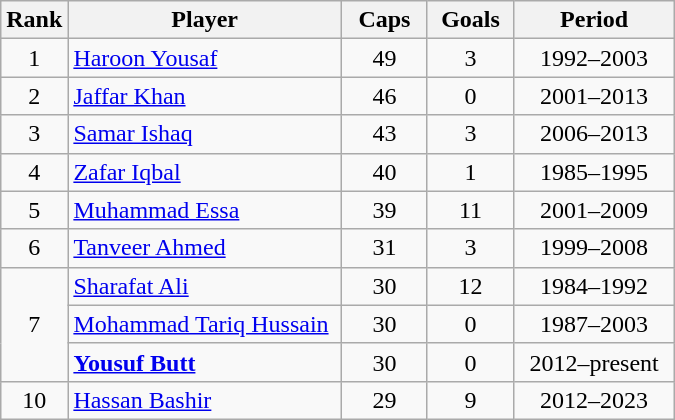<table class="wikitable sortable" style="text-align:center">
<tr>
<th width="30px">Rank</th>
<th style="width:175px;">Player</th>
<th width="50px">Caps</th>
<th width="50px">Goals</th>
<th style="width:100px;">Period</th>
</tr>
<tr>
<td>1</td>
<td align="left"><a href='#'>Haroon Yousaf</a></td>
<td>49</td>
<td>3</td>
<td>1992–2003</td>
</tr>
<tr>
<td>2</td>
<td align="left"><a href='#'>Jaffar Khan</a></td>
<td>46</td>
<td>0</td>
<td>2001–2013</td>
</tr>
<tr>
<td>3</td>
<td align="left"><a href='#'>Samar Ishaq</a></td>
<td>43</td>
<td>3</td>
<td>2006–2013</td>
</tr>
<tr>
<td>4</td>
<td align="left"><a href='#'>Zafar Iqbal</a></td>
<td>40</td>
<td>1</td>
<td>1985–1995</td>
</tr>
<tr>
<td>5</td>
<td align="left"><a href='#'>Muhammad Essa</a></td>
<td>39</td>
<td>11</td>
<td>2001–2009</td>
</tr>
<tr>
<td>6</td>
<td align="left"><a href='#'>Tanveer Ahmed</a></td>
<td>31</td>
<td>3</td>
<td>1999–2008</td>
</tr>
<tr>
<td rowspan="3">7</td>
<td align="left"><a href='#'>Sharafat Ali</a></td>
<td>30</td>
<td>12</td>
<td>1984–1992</td>
</tr>
<tr>
<td align="left"><a href='#'>Mohammad Tariq Hussain</a></td>
<td>30</td>
<td>0</td>
<td>1987–2003</td>
</tr>
<tr>
<td align="left"><strong><a href='#'>Yousuf Butt</a></strong></td>
<td>30</td>
<td>0</td>
<td>2012–present</td>
</tr>
<tr>
<td>10</td>
<td align="left"><a href='#'>Hassan Bashir</a></td>
<td>29</td>
<td>9</td>
<td>2012–2023</td>
</tr>
</table>
